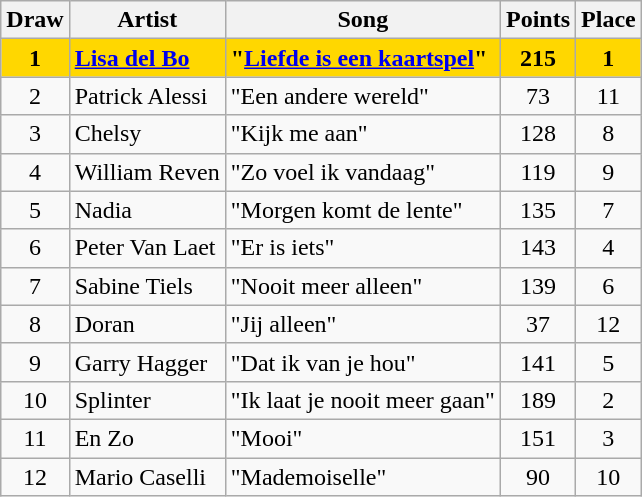<table class="sortable wikitable" style="margin: 1em auto 1em auto; text-align:center">
<tr>
<th>Draw</th>
<th>Artist</th>
<th>Song</th>
<th>Points</th>
<th>Place</th>
</tr>
<tr style="font-weight:bold; background:gold;">
<td>1</td>
<td align="left"><a href='#'>Lisa del Bo</a></td>
<td align="left">"<a href='#'>Liefde is een kaartspel</a>"</td>
<td>215</td>
<td>1</td>
</tr>
<tr>
<td>2</td>
<td align="left">Patrick Alessi</td>
<td align="left">"Een andere wereld"</td>
<td>73</td>
<td>11</td>
</tr>
<tr>
<td>3</td>
<td align="left">Chelsy</td>
<td align="left">"Kijk me aan"</td>
<td>128</td>
<td>8</td>
</tr>
<tr>
<td>4</td>
<td align="left">William Reven</td>
<td align="left">"Zo voel ik vandaag"</td>
<td>119</td>
<td>9</td>
</tr>
<tr>
<td>5</td>
<td align="left">Nadia</td>
<td align="left">"Morgen komt de lente"</td>
<td>135</td>
<td>7</td>
</tr>
<tr>
<td>6</td>
<td align="left">Peter Van Laet</td>
<td align="left">"Er is iets"</td>
<td>143</td>
<td>4</td>
</tr>
<tr>
<td>7</td>
<td align="left">Sabine Tiels</td>
<td align="left">"Nooit meer alleen"</td>
<td>139</td>
<td>6</td>
</tr>
<tr>
<td>8</td>
<td align="left">Doran</td>
<td align="left">"Jij alleen"</td>
<td>37</td>
<td>12</td>
</tr>
<tr>
<td>9</td>
<td align="left">Garry Hagger</td>
<td align="left">"Dat ik van je hou"</td>
<td>141</td>
<td>5</td>
</tr>
<tr>
<td>10</td>
<td align="left">Splinter</td>
<td align="left">"Ik laat je nooit meer gaan"</td>
<td>189</td>
<td>2</td>
</tr>
<tr>
<td>11</td>
<td align="left">En Zo</td>
<td align="left">"Mooi"</td>
<td>151</td>
<td>3</td>
</tr>
<tr>
<td>12</td>
<td align="left">Mario Caselli</td>
<td align="left">"Mademoiselle"</td>
<td>90</td>
<td>10</td>
</tr>
</table>
